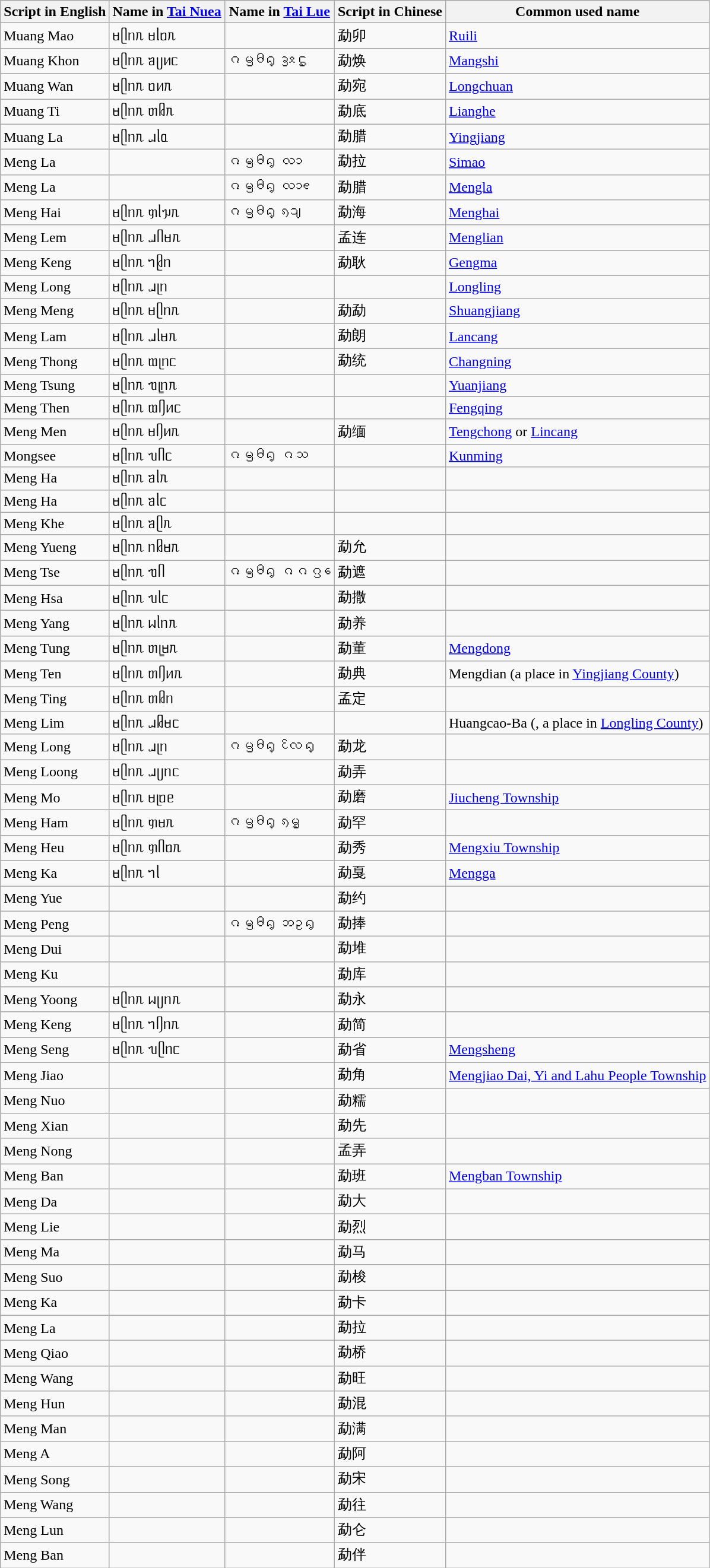<table class="wikitable">
<tr>
<th>Script in English</th>
<th>Name in <a href='#'>Tai Nuea</a></th>
<th>Name in <a href='#'>Tai Lue</a></th>
<th>Script in Chinese</th>
<th>Common used name</th>
</tr>
<tr>
<td>Muang Mao</td>
<td>ᥛᥫᥒᥰ ᥛᥣᥝᥰ</td>
<td></td>
<td>勐卯</td>
<td><a href='#'>Ruili</a></td>
</tr>
<tr>
<td>Muang Khon</td>
<td>ᥛᥫᥒᥰ ᥑᥩᥢᥴ</td>
<td>ᦵᦙᦲᧂ ᦃᦸᧃ</td>
<td>勐焕</td>
<td><a href='#'>Mangshi</a></td>
</tr>
<tr>
<td>Muang Wan</td>
<td>ᥛᥫᥒᥰ ᥝᥢᥰ</td>
<td></td>
<td>勐宛</td>
<td><a href='#'>Longchuan</a></td>
</tr>
<tr>
<td>Muang Ti</td>
<td>ᥛᥫᥒᥰ ᥖᥤᥰ</td>
<td></td>
<td>勐底</td>
<td><a href='#'>Lianghe</a></td>
</tr>
<tr>
<td>Muang La</td>
<td>ᥛᥫᥒᥰ ᥘᥣᥲ</td>
<td></td>
<td>勐腊</td>
<td><a href='#'>Yingjiang</a></td>
</tr>
<tr>
<td>Meng La</td>
<td></td>
<td>ᦵᦙᦲᧂ ᦟᦱ</td>
<td>勐拉</td>
<td><a href='#'>Simao</a></td>
</tr>
<tr>
<td>Meng La</td>
<td></td>
<td>ᦵᦙᦲᧂ ᦟᦱᧉ</td>
<td>勐腊</td>
<td><a href='#'>Mengla</a></td>
</tr>
<tr>
<td>Meng Hai</td>
<td>ᥛᥫᥒᥰ ᥞᥣᥭᥰ</td>
<td>ᦵᦙᦲᧂ ᦣᦻ</td>
<td>勐海</td>
<td><a href='#'>Menghai</a></td>
</tr>
<tr>
<td>Meng Lem</td>
<td>ᥛᥫᥒᥰ ᥘᥥᥛᥰ</td>
<td></td>
<td>孟连</td>
<td><a href='#'>Menglian</a></td>
</tr>
<tr>
<td>Meng Keng</td>
<td>ᥛᥫᥒᥰ ᥐᥪᥒ</td>
<td></td>
<td>勐耿</td>
<td><a href='#'>Gengma</a></td>
</tr>
<tr>
<td>Meng Long</td>
<td>ᥛᥫᥒᥰ ᥘᥨᥒ</td>
<td></td>
<td></td>
<td><a href='#'>Longling</a></td>
</tr>
<tr>
<td>Meng Meng</td>
<td>ᥛᥫᥒᥰ ᥛᥫᥒᥰ</td>
<td></td>
<td>勐勐</td>
<td><a href='#'>Shuangjiang</a></td>
</tr>
<tr>
<td>Meng Lam</td>
<td>ᥛᥫᥒᥰ ᥘᥣᥛᥰ</td>
<td></td>
<td>勐朗</td>
<td><a href='#'>Lancang</a></td>
</tr>
<tr>
<td>Meng Thong</td>
<td>ᥛᥫᥒᥰ ᥗᥨᥒᥴ</td>
<td></td>
<td>勐统</td>
<td><a href='#'>Changning</a></td>
</tr>
<tr>
<td>Meng Tsung</td>
<td>ᥛᥫᥒᥰ ᥓᥧᥒᥰ</td>
<td></td>
<td></td>
<td><a href='#'>Yuanjiang</a></td>
</tr>
<tr>
<td>Meng Then</td>
<td>ᥛᥫᥒᥰ ᥗᥦᥢᥴ</td>
<td></td>
<td></td>
<td><a href='#'>Fengqing</a></td>
</tr>
<tr>
<td>Meng Men</td>
<td>ᥛᥫᥒᥰ ᥛᥦᥢᥰ</td>
<td></td>
<td>勐缅</td>
<td><a href='#'>Tengchong</a> or <a href='#'>Lincang</a></td>
</tr>
<tr>
<td>Mongsee</td>
<td>ᥛᥫᥒᥰ ᥔᥥᥴ</td>
<td>ᦵᦙᦲᧂ ᦵᦉ</td>
<td></td>
<td><a href='#'>Kunming</a></td>
</tr>
<tr>
<td>Meng Ha</td>
<td>ᥛᥫᥒᥰ ᥑᥣᥰ</td>
<td></td>
<td></td>
<td></td>
</tr>
<tr>
<td>Meng Ha</td>
<td>ᥛᥫᥒᥰ ᥑᥣᥴ</td>
<td></td>
<td></td>
<td></td>
</tr>
<tr>
<td>Meng Khe</td>
<td>ᥛᥫᥒᥰ ᥑᥫᥰ</td>
<td></td>
<td></td>
<td></td>
</tr>
<tr>
<td>Meng Yueng</td>
<td>ᥛᥫᥒᥰ ᥒᥤᥛᥰ</td>
<td></td>
<td>勐允</td>
<td></td>
</tr>
<tr>
<td>Meng Tse</td>
<td>ᥛᥫᥒᥰ ᥓᥥ</td>
<td>ᦵᦙᦲᧂ ᦵᦵᦋᧈ</td>
<td>勐遮</td>
<td></td>
</tr>
<tr>
<td>Meng Hsa</td>
<td>ᥛᥫᥒᥰ ᥔᥣᥴ</td>
<td></td>
<td>勐撒</td>
<td></td>
</tr>
<tr>
<td>Meng Yang</td>
<td>ᥛᥫᥒᥰ ᥕᥣᥒᥰ</td>
<td></td>
<td>勐养</td>
<td></td>
</tr>
<tr>
<td>Meng Tung</td>
<td>ᥛᥫᥒᥰ ᥖᥧᥛᥰ</td>
<td></td>
<td>勐董</td>
<td><a href='#'>Mengdong</a></td>
</tr>
<tr>
<td>Meng Ten</td>
<td>ᥛᥫᥒᥰ ᥖᥦᥢᥰ</td>
<td></td>
<td>勐典</td>
<td>Mengdian (a place in <a href='#'>Yingjiang County</a>)</td>
</tr>
<tr>
<td>Meng Ting</td>
<td>ᥛᥫᥒᥰ ᥖᥤᥒ</td>
<td></td>
<td>孟定</td>
<td></td>
</tr>
<tr>
<td>Meng Lim</td>
<td>ᥛᥫᥒᥰ ᥘᥤᥛᥴ</td>
<td></td>
<td></td>
<td>Huangcao-Ba (, a place in <a href='#'>Longling County</a>)</td>
</tr>
<tr>
<td>Meng Long</td>
<td>ᥛᥫᥒᥰ ᥘᥨᥒ</td>
<td>ᦵᦙᦲᧂ ᦷᦟᧂ</td>
<td>勐龙</td>
<td></td>
</tr>
<tr>
<td>Meng Loong</td>
<td>ᥛᥫᥒᥰ ᥘᥩᥒᥴ</td>
<td></td>
<td>勐弄</td>
<td></td>
</tr>
<tr>
<td>Meng Mo</td>
<td>ᥛᥫᥒᥰ ᥛᥨᥝᥱ</td>
<td></td>
<td>勐磨</td>
<td><a href='#'>Jiucheng Township</a></td>
</tr>
<tr>
<td>Meng Ham</td>
<td>ᥛᥫᥒᥰ ᥞᥛᥰ</td>
<td>ᦵᦙᦲᧂ ᦣᧄ</td>
<td>勐罕</td>
<td></td>
</tr>
<tr>
<td>Meng Heu</td>
<td>ᥛᥫᥒᥰ ᥞᥥᥝᥰ</td>
<td></td>
<td>勐秀</td>
<td><a href='#'>Mengxiu Township</a></td>
</tr>
<tr>
<td>Meng Ka</td>
<td>ᥛᥫᥒᥰ ᥐᥣ</td>
<td></td>
<td>勐戛</td>
<td><a href='#'>Mengga</a></td>
</tr>
<tr>
<td>Meng Yue</td>
<td></td>
<td></td>
<td>勐约</td>
<td></td>
</tr>
<tr>
<td>Meng Peng</td>
<td></td>
<td>ᦵᦙᦲᧂ ᦘᦳᧂ</td>
<td>勐捧</td>
<td></td>
</tr>
<tr>
<td>Meng Dui</td>
<td></td>
<td></td>
<td>勐堆</td>
<td></td>
</tr>
<tr>
<td>Meng Ku</td>
<td></td>
<td></td>
<td>勐库</td>
<td></td>
</tr>
<tr>
<td>Meng Yoong</td>
<td>ᥛᥫᥒᥰ ᥕᥩᥒᥰ</td>
<td></td>
<td>勐永</td>
<td></td>
</tr>
<tr>
<td>Meng Keng</td>
<td>ᥛᥫᥒᥰ ᥐᥦᥒᥰ</td>
<td></td>
<td>勐简</td>
<td></td>
</tr>
<tr>
<td>Meng Seng</td>
<td>ᥛᥫᥒᥰ ᥔᥫᥒᥴ</td>
<td></td>
<td>勐省</td>
<td><a href='#'>Mengsheng</a></td>
</tr>
<tr>
<td>Meng Jiao</td>
<td></td>
<td></td>
<td>勐角</td>
<td><a href='#'>Mengjiao Dai, Yi and Lahu People Township</a></td>
</tr>
<tr>
<td>Meng Nuo</td>
<td></td>
<td></td>
<td>勐糯</td>
<td></td>
</tr>
<tr>
<td>Meng Xian</td>
<td></td>
<td></td>
<td>勐先</td>
<td></td>
</tr>
<tr>
<td>Meng Nong</td>
<td></td>
<td></td>
<td>孟弄</td>
<td></td>
</tr>
<tr>
<td>Meng Ban</td>
<td></td>
<td></td>
<td>勐班</td>
<td><a href='#'>Mengban Township</a></td>
</tr>
<tr>
<td>Meng Da</td>
<td></td>
<td></td>
<td>勐大</td>
<td></td>
</tr>
<tr>
<td>Meng Lie</td>
<td></td>
<td></td>
<td>勐烈</td>
<td></td>
</tr>
<tr>
<td>Meng Ma</td>
<td></td>
<td></td>
<td>勐马</td>
<td></td>
</tr>
<tr>
<td>Meng Suo</td>
<td></td>
<td></td>
<td>勐梭</td>
<td></td>
</tr>
<tr>
<td>Meng Ka</td>
<td></td>
<td></td>
<td>勐卡</td>
<td></td>
</tr>
<tr>
<td>Meng La</td>
<td></td>
<td></td>
<td>勐拉</td>
<td></td>
</tr>
<tr>
<td>Meng Qiao</td>
<td></td>
<td></td>
<td>勐桥</td>
<td></td>
</tr>
<tr>
<td>Meng Wang</td>
<td></td>
<td></td>
<td>勐旺</td>
<td></td>
</tr>
<tr>
<td>Meng Hun</td>
<td></td>
<td></td>
<td>勐混</td>
<td></td>
</tr>
<tr>
<td>Meng Man</td>
<td></td>
<td></td>
<td>勐满</td>
<td></td>
</tr>
<tr>
<td>Meng A</td>
<td></td>
<td></td>
<td>勐阿</td>
<td></td>
</tr>
<tr>
<td>Meng Song</td>
<td></td>
<td></td>
<td>勐宋</td>
<td></td>
</tr>
<tr>
<td>Meng Wang</td>
<td></td>
<td></td>
<td>勐往</td>
<td></td>
</tr>
<tr>
<td>Meng Lun</td>
<td></td>
<td></td>
<td>勐仑</td>
<td></td>
</tr>
<tr>
<td>Meng Ban</td>
<td></td>
<td></td>
<td>勐伴</td>
<td></td>
</tr>
</table>
